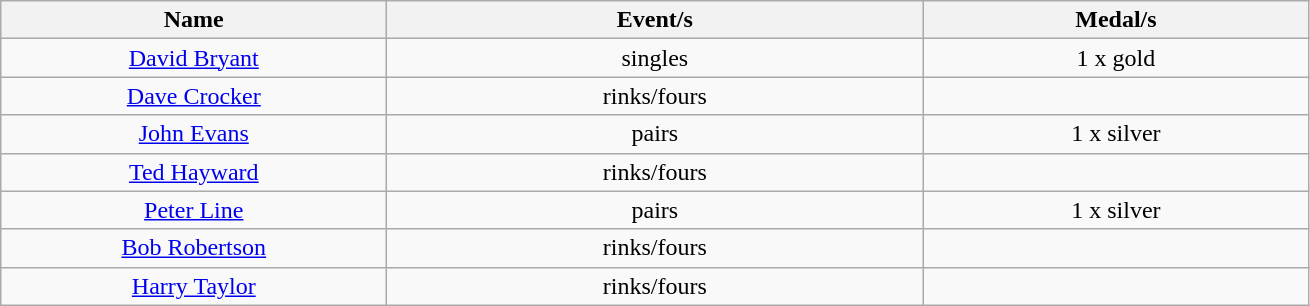<table class="wikitable" style="text-align: center">
<tr>
<th width=250>Name</th>
<th width=350>Event/s</th>
<th width=250>Medal/s</th>
</tr>
<tr>
<td><a href='#'>David Bryant</a></td>
<td>singles</td>
<td>1 x gold</td>
</tr>
<tr>
<td><a href='#'>Dave Crocker</a></td>
<td>rinks/fours</td>
<td></td>
</tr>
<tr>
<td><a href='#'>John Evans</a></td>
<td>pairs</td>
<td>1 x silver</td>
</tr>
<tr>
<td><a href='#'>Ted Hayward</a></td>
<td>rinks/fours</td>
<td></td>
</tr>
<tr>
<td><a href='#'>Peter Line</a></td>
<td>pairs</td>
<td>1 x silver</td>
</tr>
<tr>
<td><a href='#'>Bob Robertson</a></td>
<td>rinks/fours</td>
<td></td>
</tr>
<tr>
<td><a href='#'>Harry Taylor</a></td>
<td>rinks/fours</td>
<td></td>
</tr>
</table>
